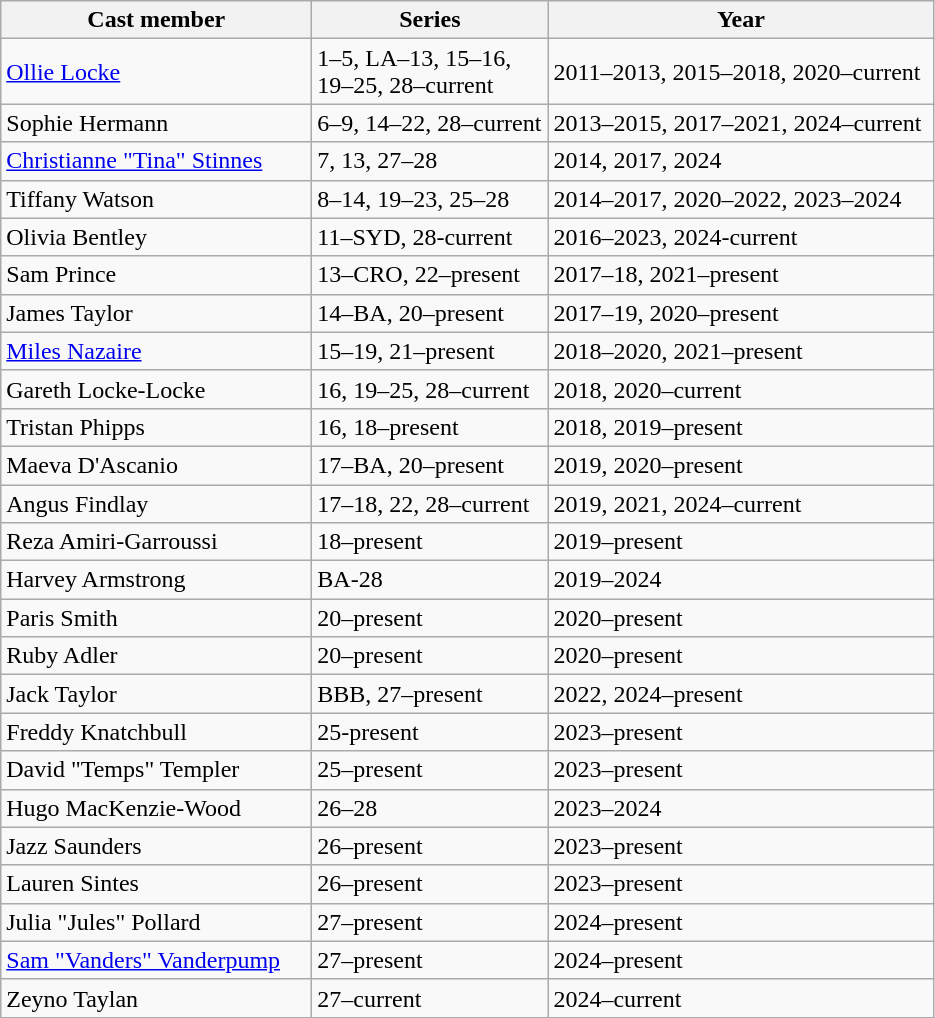<table class="wikitable">
<tr>
<th style="width:200px;">Cast member</th>
<th style="width:150px;">Series</th>
<th style="width:250px;">Year</th>
</tr>
<tr>
<td><a href='#'>Ollie Locke</a></td>
<td>1–5, LA–13, 15–16, 19–25, 28–current</td>
<td>2011–2013, 2015–2018, 2020–current</td>
</tr>
<tr>
<td>Sophie Hermann</td>
<td>6–9, 14–22, 28–current</td>
<td>2013–2015, 2017–2021, 2024–current</td>
</tr>
<tr>
<td><a href='#'>Christianne "Tina" Stinnes</a></td>
<td>7, 13, 27–28</td>
<td>2014, 2017, 2024</td>
</tr>
<tr>
<td>Tiffany Watson</td>
<td>8–14, 19–23, 25–28</td>
<td>2014–2017, 2020–2022, 2023–2024</td>
</tr>
<tr>
<td>Olivia Bentley</td>
<td>11–SYD, 28-current</td>
<td>2016–2023, 2024-current</td>
</tr>
<tr>
<td>Sam Prince</td>
<td>13–CRO, 22–present</td>
<td>2017–18, 2021–present</td>
</tr>
<tr>
<td>James Taylor</td>
<td>14–BA, 20–present</td>
<td>2017–19, 2020–present</td>
</tr>
<tr>
<td><a href='#'>Miles Nazaire</a></td>
<td>15–19, 21–present</td>
<td>2018–2020, 2021–present</td>
</tr>
<tr>
<td>Gareth Locke-Locke</td>
<td>16, 19–25, 28–current</td>
<td>2018, 2020–current</td>
</tr>
<tr>
<td>Tristan Phipps</td>
<td>16, 18–present</td>
<td>2018, 2019–present</td>
</tr>
<tr>
<td>Maeva D'Ascanio</td>
<td>17–BA, 20–present</td>
<td>2019, 2020–present</td>
</tr>
<tr>
<td>Angus Findlay</td>
<td>17–18, 22, 28–current</td>
<td>2019, 2021, 2024–current</td>
</tr>
<tr>
<td>Reza Amiri-Garroussi</td>
<td>18–present</td>
<td>2019–present</td>
</tr>
<tr>
<td>Harvey Armstrong</td>
<td>BA-28</td>
<td>2019–2024</td>
</tr>
<tr>
<td>Paris Smith</td>
<td>20–present</td>
<td>2020–present</td>
</tr>
<tr>
<td>Ruby Adler</td>
<td>20–present</td>
<td>2020–present</td>
</tr>
<tr>
<td>Jack Taylor</td>
<td>BBB, 27–present</td>
<td>2022, 2024–present</td>
</tr>
<tr>
<td>Freddy Knatchbull</td>
<td>25-present</td>
<td>2023–present</td>
</tr>
<tr>
<td>David "Temps" Templer</td>
<td>25–present</td>
<td>2023–present</td>
</tr>
<tr>
<td>Hugo MacKenzie-Wood</td>
<td>26–28</td>
<td>2023–2024</td>
</tr>
<tr>
<td>Jazz Saunders</td>
<td>26–present</td>
<td>2023–present</td>
</tr>
<tr>
<td>Lauren Sintes</td>
<td>26–present</td>
<td>2023–present</td>
</tr>
<tr>
<td>Julia "Jules" Pollard</td>
<td>27–present</td>
<td>2024–present</td>
</tr>
<tr>
<td><a href='#'>Sam "Vanders" Vanderpump</a></td>
<td>27–present</td>
<td>2024–present</td>
</tr>
<tr>
<td>Zeyno Taylan</td>
<td>27–current</td>
<td>2024–current</td>
</tr>
</table>
